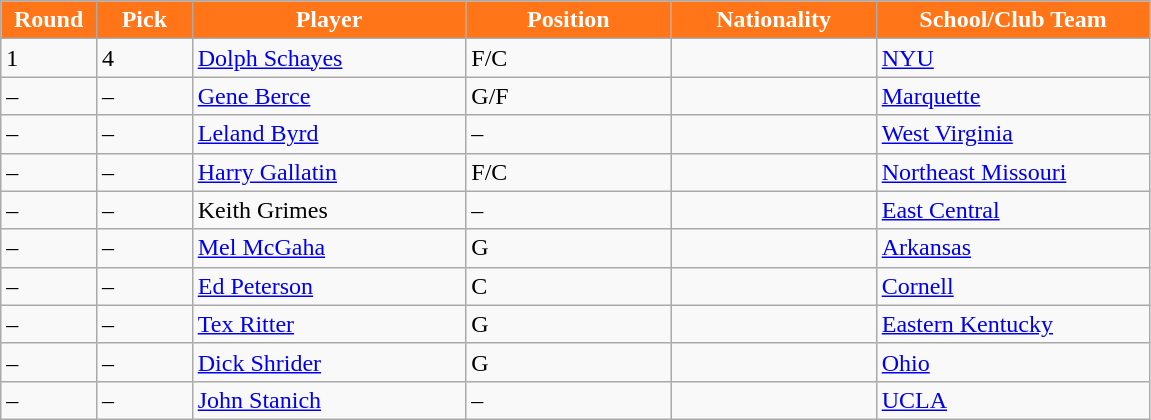<table class="wikitable sortable sortable">
<tr>
<th style="background:#FF7518;color:#FFFFFF;" width="7%">Round</th>
<th style="background:#FF7518;color:#FFFFFF;" width="7%">Pick</th>
<th style="background:#FF7518;color:#FFFFFF;" width="20%">Player</th>
<th style="background:#FF7518;color:#FFFFFF;" width="15%">Position</th>
<th style="background:#FF7518;color:#FFFFFF;" width="15%">Nationality</th>
<th style="background:#FF7518;color:#FFFFFF;" width="20%">School/Club Team</th>
</tr>
<tr>
<td>1</td>
<td>4</td>
<td><a href='#'>Dolph Schayes</a></td>
<td>F/C</td>
<td></td>
<td><a href='#'>NYU</a></td>
</tr>
<tr>
<td>–</td>
<td>–</td>
<td><a href='#'>Gene Berce</a></td>
<td>G/F</td>
<td></td>
<td><a href='#'>Marquette</a></td>
</tr>
<tr>
<td>–</td>
<td>–</td>
<td><a href='#'>Leland Byrd</a></td>
<td>–</td>
<td></td>
<td><a href='#'>West Virginia</a></td>
</tr>
<tr>
<td>–</td>
<td>–</td>
<td><a href='#'>Harry Gallatin</a></td>
<td>F/C</td>
<td></td>
<td><a href='#'>Northeast Missouri</a></td>
</tr>
<tr>
<td>–</td>
<td>–</td>
<td>Keith Grimes</td>
<td>–</td>
<td></td>
<td><a href='#'>East Central</a></td>
</tr>
<tr>
<td>–</td>
<td>–</td>
<td><a href='#'>Mel McGaha</a></td>
<td>G</td>
<td></td>
<td><a href='#'>Arkansas</a></td>
</tr>
<tr>
<td>–</td>
<td>–</td>
<td><a href='#'>Ed Peterson</a></td>
<td>C</td>
<td></td>
<td><a href='#'>Cornell</a></td>
</tr>
<tr>
<td>–</td>
<td>–</td>
<td><a href='#'>Tex Ritter</a></td>
<td>G</td>
<td></td>
<td><a href='#'>Eastern Kentucky</a></td>
</tr>
<tr>
<td>–</td>
<td>–</td>
<td><a href='#'>Dick Shrider</a></td>
<td>G</td>
<td></td>
<td><a href='#'>Ohio</a></td>
</tr>
<tr>
<td>–</td>
<td>–</td>
<td><a href='#'>John Stanich</a></td>
<td>–</td>
<td></td>
<td><a href='#'>UCLA</a></td>
</tr>
</table>
